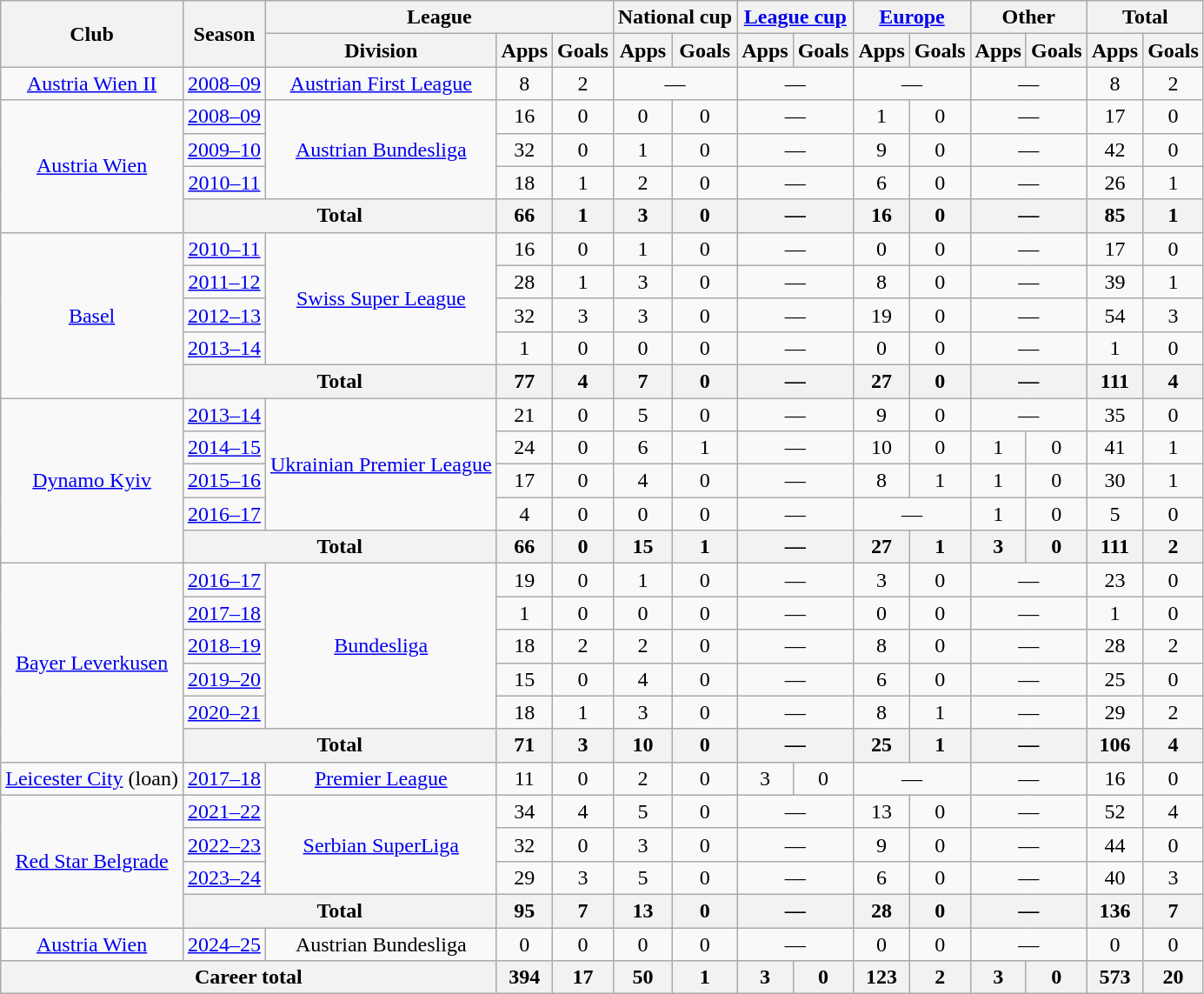<table class="wikitable" style="text-align:center">
<tr>
<th rowspan="2">Club</th>
<th rowspan="2">Season</th>
<th colspan="3">League</th>
<th colspan="2">National cup</th>
<th colspan="2"><a href='#'>League cup</a></th>
<th colspan="2"><a href='#'>Europe</a></th>
<th colspan="2">Other</th>
<th colspan="2">Total</th>
</tr>
<tr>
<th>Division</th>
<th>Apps</th>
<th>Goals</th>
<th>Apps</th>
<th>Goals</th>
<th>Apps</th>
<th>Goals</th>
<th>Apps</th>
<th>Goals</th>
<th>Apps</th>
<th>Goals</th>
<th>Apps</th>
<th>Goals</th>
</tr>
<tr>
<td><a href='#'>Austria Wien II</a></td>
<td><a href='#'>2008–09</a></td>
<td><a href='#'>Austrian First League</a></td>
<td>8</td>
<td>2</td>
<td colspan="2">—</td>
<td colspan="2">—</td>
<td colspan="2">—</td>
<td colspan="2">—</td>
<td>8</td>
<td>2</td>
</tr>
<tr>
<td rowspan="4"><a href='#'>Austria Wien</a></td>
<td><a href='#'>2008–09</a></td>
<td rowspan="3"><a href='#'>Austrian Bundesliga</a></td>
<td>16</td>
<td>0</td>
<td>0</td>
<td>0</td>
<td colspan="2">—</td>
<td>1</td>
<td>0</td>
<td colspan="2">—</td>
<td>17</td>
<td>0</td>
</tr>
<tr>
<td><a href='#'>2009–10</a></td>
<td>32</td>
<td>0</td>
<td>1</td>
<td>0</td>
<td colspan="2">—</td>
<td>9</td>
<td>0</td>
<td colspan="2">—</td>
<td>42</td>
<td>0</td>
</tr>
<tr>
<td><a href='#'>2010–11</a></td>
<td>18</td>
<td>1</td>
<td>2</td>
<td>0</td>
<td colspan="2">—</td>
<td>6</td>
<td>0</td>
<td colspan="2">—</td>
<td>26</td>
<td>1</td>
</tr>
<tr>
<th colspan="2">Total</th>
<th>66</th>
<th>1</th>
<th>3</th>
<th>0</th>
<th colspan="2">—</th>
<th>16</th>
<th>0</th>
<th colspan="2">—</th>
<th>85</th>
<th>1</th>
</tr>
<tr>
<td rowspan="5"><a href='#'>Basel</a></td>
<td><a href='#'>2010–11</a></td>
<td rowspan="4"><a href='#'>Swiss Super League</a></td>
<td>16</td>
<td>0</td>
<td>1</td>
<td>0</td>
<td colspan="2">—</td>
<td>0</td>
<td>0</td>
<td colspan="2">—</td>
<td>17</td>
<td>0</td>
</tr>
<tr>
<td><a href='#'>2011–12</a></td>
<td>28</td>
<td>1</td>
<td>3</td>
<td>0</td>
<td colspan="2">—</td>
<td>8</td>
<td>0</td>
<td colspan="2">—</td>
<td>39</td>
<td>1</td>
</tr>
<tr>
<td><a href='#'>2012–13</a></td>
<td>32</td>
<td>3</td>
<td>3</td>
<td>0</td>
<td colspan="2">—</td>
<td>19</td>
<td>0</td>
<td colspan="2">—</td>
<td>54</td>
<td>3</td>
</tr>
<tr>
<td><a href='#'>2013–14</a></td>
<td>1</td>
<td>0</td>
<td>0</td>
<td>0</td>
<td colspan="2">—</td>
<td>0</td>
<td>0</td>
<td colspan="2">—</td>
<td>1</td>
<td>0</td>
</tr>
<tr>
<th colspan="2">Total</th>
<th>77</th>
<th>4</th>
<th>7</th>
<th>0</th>
<th colspan="2">—</th>
<th>27</th>
<th>0</th>
<th colspan="2">—</th>
<th>111</th>
<th>4</th>
</tr>
<tr>
<td rowspan="5"><a href='#'>Dynamo Kyiv</a></td>
<td><a href='#'>2013–14</a></td>
<td rowspan="4"><a href='#'>Ukrainian Premier League</a></td>
<td>21</td>
<td>0</td>
<td>5</td>
<td>0</td>
<td colspan="2">—</td>
<td>9</td>
<td>0</td>
<td colspan="2">—</td>
<td>35</td>
<td>0</td>
</tr>
<tr>
<td><a href='#'>2014–15</a></td>
<td>24</td>
<td>0</td>
<td>6</td>
<td>1</td>
<td colspan="2">—</td>
<td>10</td>
<td>0</td>
<td>1</td>
<td>0</td>
<td>41</td>
<td>1</td>
</tr>
<tr>
<td><a href='#'>2015–16</a></td>
<td>17</td>
<td>0</td>
<td>4</td>
<td>0</td>
<td colspan="2">—</td>
<td>8</td>
<td>1</td>
<td>1</td>
<td>0</td>
<td>30</td>
<td>1</td>
</tr>
<tr>
<td><a href='#'>2016–17</a></td>
<td>4</td>
<td>0</td>
<td>0</td>
<td>0</td>
<td colspan="2">—</td>
<td colspan="2">—</td>
<td>1</td>
<td>0</td>
<td>5</td>
<td>0</td>
</tr>
<tr>
<th colspan="2">Total</th>
<th>66</th>
<th>0</th>
<th>15</th>
<th>1</th>
<th colspan="2">—</th>
<th>27</th>
<th>1</th>
<th>3</th>
<th>0</th>
<th>111</th>
<th>2</th>
</tr>
<tr>
<td rowspan="6"><a href='#'>Bayer Leverkusen</a></td>
<td><a href='#'>2016–17</a></td>
<td rowspan="5"><a href='#'>Bundesliga</a></td>
<td>19</td>
<td>0</td>
<td>1</td>
<td>0</td>
<td colspan="2">—</td>
<td>3</td>
<td>0</td>
<td colspan="2">—</td>
<td>23</td>
<td>0</td>
</tr>
<tr>
<td><a href='#'>2017–18</a></td>
<td>1</td>
<td>0</td>
<td>0</td>
<td>0</td>
<td colspan="2">—</td>
<td>0</td>
<td>0</td>
<td colspan="2">—</td>
<td>1</td>
<td>0</td>
</tr>
<tr>
<td><a href='#'>2018–19</a></td>
<td>18</td>
<td>2</td>
<td>2</td>
<td>0</td>
<td colspan="2">—</td>
<td>8</td>
<td>0</td>
<td colspan="2">—</td>
<td>28</td>
<td>2</td>
</tr>
<tr>
<td><a href='#'>2019–20</a></td>
<td>15</td>
<td>0</td>
<td>4</td>
<td>0</td>
<td colspan="2">—</td>
<td>6</td>
<td>0</td>
<td colspan="2">—</td>
<td>25</td>
<td>0</td>
</tr>
<tr>
<td><a href='#'>2020–21</a></td>
<td>18</td>
<td>1</td>
<td>3</td>
<td>0</td>
<td colspan="2">—</td>
<td>8</td>
<td>1</td>
<td colspan="2">—</td>
<td>29</td>
<td>2</td>
</tr>
<tr>
<th colspan="2">Total</th>
<th>71</th>
<th>3</th>
<th>10</th>
<th>0</th>
<th colspan="2">—</th>
<th>25</th>
<th>1</th>
<th colspan="2">—</th>
<th>106</th>
<th>4</th>
</tr>
<tr>
<td><a href='#'>Leicester City</a> (loan)</td>
<td><a href='#'>2017–18</a></td>
<td><a href='#'>Premier League</a></td>
<td>11</td>
<td>0</td>
<td>2</td>
<td>0</td>
<td>3</td>
<td>0</td>
<td colspan="2">—</td>
<td colspan="2">—</td>
<td>16</td>
<td>0</td>
</tr>
<tr>
<td rowspan='4'><a href='#'>Red Star Belgrade</a></td>
<td><a href='#'>2021–22</a></td>
<td rowspan="3"><a href='#'>Serbian SuperLiga</a></td>
<td>34</td>
<td>4</td>
<td>5</td>
<td>0</td>
<td colspan="2">—</td>
<td>13</td>
<td>0</td>
<td colspan="2">—</td>
<td>52</td>
<td>4</td>
</tr>
<tr>
<td><a href='#'>2022–23</a></td>
<td>32</td>
<td>0</td>
<td>3</td>
<td>0</td>
<td colspan="2">—</td>
<td>9</td>
<td>0</td>
<td colspan="2">—</td>
<td>44</td>
<td>0</td>
</tr>
<tr>
<td><a href='#'>2023–24</a></td>
<td>29</td>
<td>3</td>
<td>5</td>
<td>0</td>
<td colspan="2">—</td>
<td>6</td>
<td>0</td>
<td colspan="2">—</td>
<td>40</td>
<td>3</td>
</tr>
<tr>
<th colspan="2">Total</th>
<th>95</th>
<th>7</th>
<th>13</th>
<th>0</th>
<th colspan="2">—</th>
<th>28</th>
<th>0</th>
<th colspan="2">—</th>
<th>136</th>
<th>7</th>
</tr>
<tr>
<td><a href='#'>Austria Wien</a></td>
<td><a href='#'>2024–25</a></td>
<td>Austrian Bundesliga</td>
<td>0</td>
<td>0</td>
<td>0</td>
<td>0</td>
<td colspan="2">—</td>
<td>0</td>
<td>0</td>
<td colspan="2">—</td>
<td>0</td>
<td>0</td>
</tr>
<tr>
<th colspan="3">Career total</th>
<th>394</th>
<th>17</th>
<th>50</th>
<th>1</th>
<th>3</th>
<th>0</th>
<th>123</th>
<th>2</th>
<th>3</th>
<th>0</th>
<th>573</th>
<th>20</th>
</tr>
</table>
